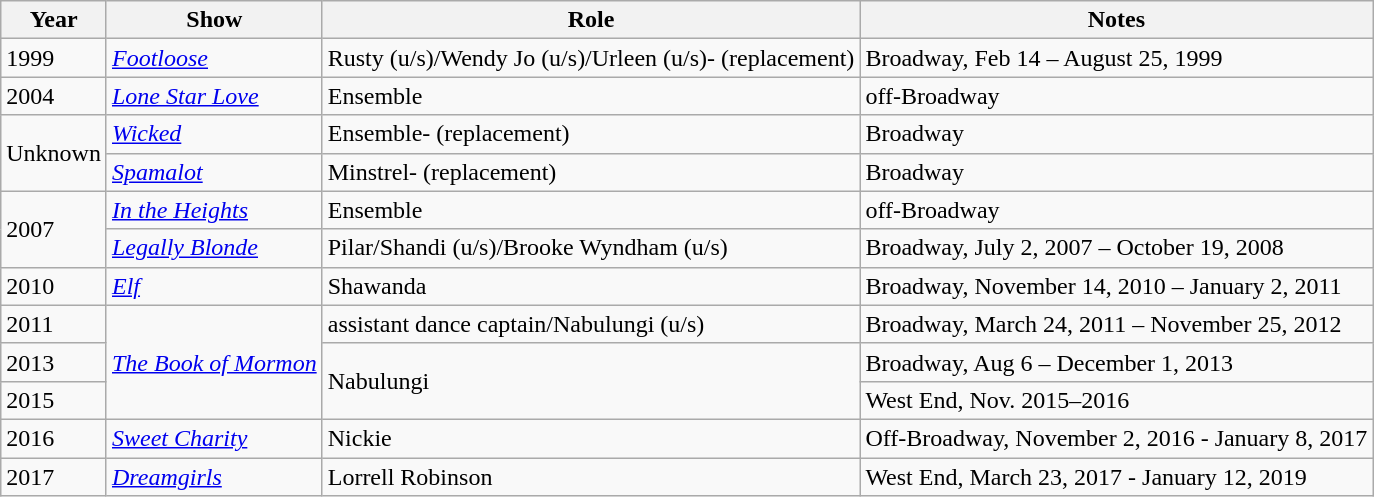<table class="wikitable">
<tr>
<th>Year</th>
<th>Show</th>
<th>Role</th>
<th>Notes</th>
</tr>
<tr>
<td>1999</td>
<td><em><a href='#'>Footloose</a></em></td>
<td>Rusty (u/s)/Wendy Jo (u/s)/Urleen (u/s)- (replacement)</td>
<td>Broadway, Feb 14 – August 25, 1999</td>
</tr>
<tr>
<td>2004</td>
<td><em><a href='#'>Lone Star Love</a></em></td>
<td>Ensemble</td>
<td>off-Broadway</td>
</tr>
<tr>
<td rowspan="2">Unknown</td>
<td><em><a href='#'>Wicked</a></em></td>
<td>Ensemble- (replacement)</td>
<td>Broadway</td>
</tr>
<tr>
<td><em><a href='#'>Spamalot</a></em></td>
<td>Minstrel- (replacement)</td>
<td>Broadway</td>
</tr>
<tr>
<td rowspan="2">2007</td>
<td><em><a href='#'>In the Heights</a></em></td>
<td>Ensemble</td>
<td>off-Broadway</td>
</tr>
<tr>
<td><em><a href='#'>Legally Blonde</a></em></td>
<td>Pilar/Shandi (u/s)/Brooke Wyndham (u/s)</td>
<td>Broadway, July 2, 2007 – October 19, 2008</td>
</tr>
<tr>
<td>2010</td>
<td><em><a href='#'>Elf</a></em></td>
<td>Shawanda</td>
<td>Broadway, November 14, 2010 – January 2, 2011</td>
</tr>
<tr>
<td>2011</td>
<td rowspan="3"><em><a href='#'>The Book of Mormon</a></em></td>
<td>assistant dance captain/Nabulungi (u/s)</td>
<td>Broadway, March 24, 2011 – November 25, 2012</td>
</tr>
<tr>
<td>2013</td>
<td rowspan="2">Nabulungi</td>
<td>Broadway, Aug 6 – December 1, 2013</td>
</tr>
<tr>
<td>2015</td>
<td>West End, Nov. 2015–2016</td>
</tr>
<tr>
<td>2016</td>
<td><em><a href='#'>Sweet Charity</a></em></td>
<td>Nickie</td>
<td>Off-Broadway, November 2, 2016 - January 8, 2017</td>
</tr>
<tr>
<td>2017</td>
<td><em><a href='#'>Dreamgirls</a></em></td>
<td>Lorrell Robinson</td>
<td>West End, March 23, 2017 - January 12, 2019</td>
</tr>
</table>
